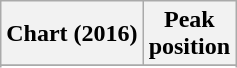<table class="wikitable sortable plainrowheaders" style="text-align:center">
<tr>
<th scope="col">Chart (2016)</th>
<th scope="col">Peak<br> position</th>
</tr>
<tr>
</tr>
<tr>
</tr>
<tr>
</tr>
<tr>
</tr>
<tr>
</tr>
</table>
